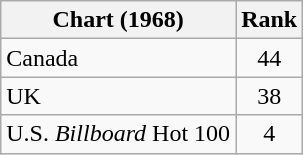<table class="wikitable sortable">
<tr>
<th align="left">Chart (1968)</th>
<th style="text-align:center;">Rank</th>
</tr>
<tr>
<td>Canada</td>
<td style="text-align:center;">44</td>
</tr>
<tr>
<td>UK</td>
<td style="text-align:center;">38</td>
</tr>
<tr>
<td>U.S. <em>Billboard</em> Hot 100</td>
<td style="text-align:center;">4</td>
</tr>
</table>
